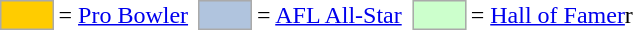<table>
<tr>
<td style="background-color:#FFCC00; border:1px solid #aaaaaa; width:2em;"></td>
<td>= <a href='#'>Pro Bowler</a> </td>
<td></td>
<td style="background-color:lightsteelblue; border:1px solid #aaaaaa; width:2em;"></td>
<td>= <a href='#'>AFL All-Star</a></td>
<td></td>
<td style="background-color:#CCFFCC; border:1px solid #aaaaaa; width:2em;"></td>
<td>= <a href='#'>Hall of Famer</a>r</td>
</tr>
</table>
